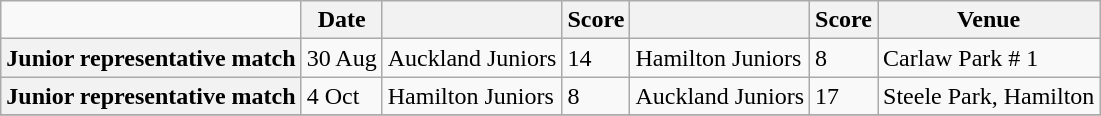<table class="wikitable mw-collapsible">
<tr>
<td></td>
<th scope="col">Date</th>
<th scope="col"></th>
<th scope="col">Score</th>
<th scope="col"></th>
<th scope="col">Score</th>
<th scope="col">Venue</th>
</tr>
<tr>
<th scope="row">Junior representative match</th>
<td>30 Aug </td>
<td>Auckland Juniors</td>
<td>14</td>
<td>Hamilton Juniors</td>
<td>8</td>
<td>Carlaw Park # 1</td>
</tr>
<tr>
<th scope="row">Junior representative match</th>
<td>4 Oct </td>
<td>Hamilton Juniors</td>
<td>8</td>
<td>Auckland Juniors</td>
<td>17</td>
<td>Steele Park, Hamilton</td>
</tr>
<tr>
</tr>
</table>
